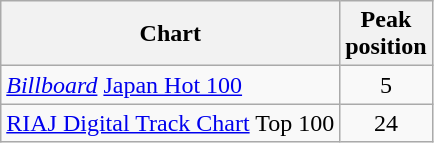<table class="wikitable">
<tr>
<th>Chart</th>
<th>Peak<br>position</th>
</tr>
<tr>
<td><em><a href='#'>Billboard</a></em> <a href='#'>Japan Hot 100</a></td>
<td align="center">5</td>
</tr>
<tr>
<td><a href='#'>RIAJ Digital Track Chart</a> Top 100 </td>
<td align="center">24</td>
</tr>
</table>
